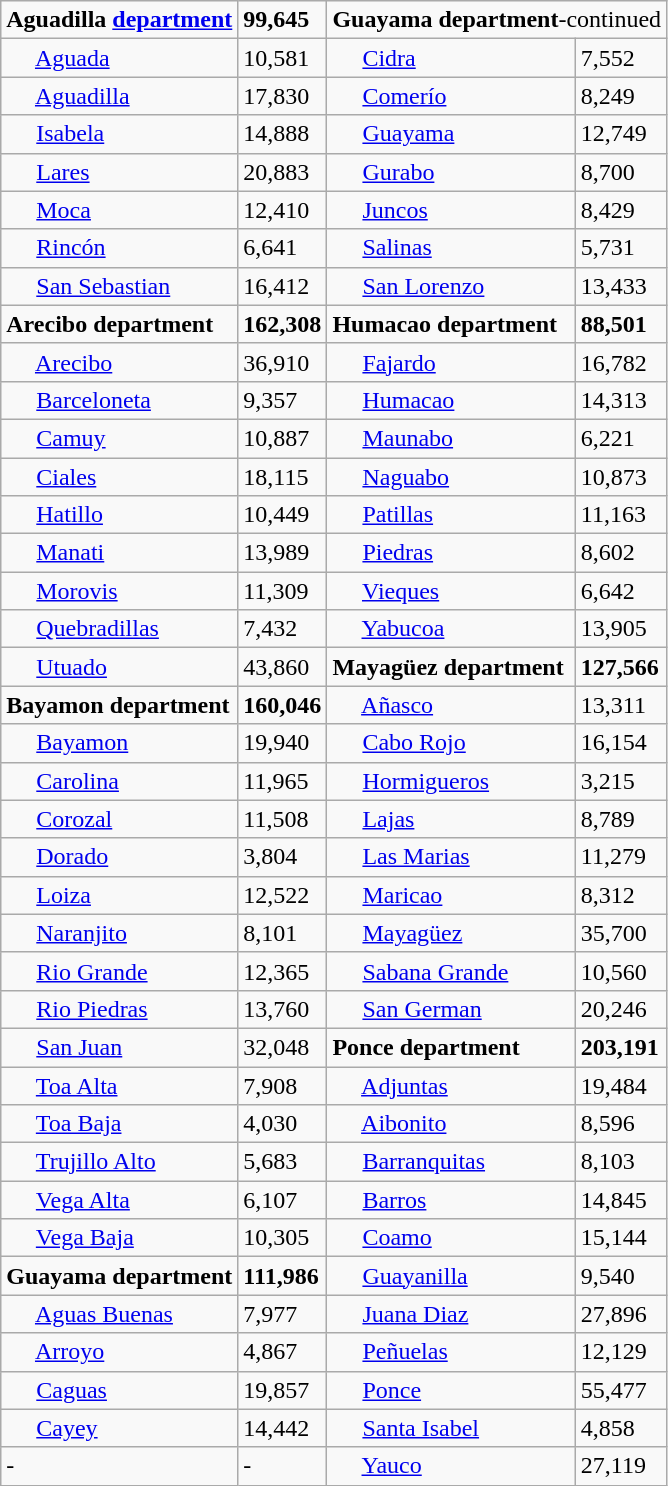<table class="wikitable sortable" style="text-align:left">
<tr>
<td><strong>Aguadilla <a href='#'>department</a></strong></td>
<td><strong>99,645</strong></td>
<td colspan="2" style="text-align:left;"><strong>Guayama department</strong>-continued</td>
</tr>
<tr>
<td>     <a href='#'>Aguada</a></td>
<td>10,581</td>
<td>     <a href='#'>Cidra</a></td>
<td>7,552</td>
</tr>
<tr>
<td>     <a href='#'>Aguadilla</a></td>
<td>17,830</td>
<td>     <a href='#'>Comerío</a></td>
<td>8,249</td>
</tr>
<tr>
<td>      <a href='#'>Isabela</a></td>
<td>14,888</td>
<td>     <a href='#'>Guayama</a></td>
<td>12,749</td>
</tr>
<tr>
<td>     <a href='#'>Lares</a></td>
<td>20,883</td>
<td>     <a href='#'>Gurabo</a></td>
<td>8,700</td>
</tr>
<tr>
<td>     <a href='#'>Moca</a></td>
<td>12,410</td>
<td>     <a href='#'>Juncos</a></td>
<td>8,429</td>
</tr>
<tr>
<td>     <a href='#'>Rincón</a></td>
<td>6,641</td>
<td>      <a href='#'>Salinas</a></td>
<td>5,731</td>
</tr>
<tr>
<td>     <a href='#'>San Sebastian</a></td>
<td>16,412</td>
<td>     <a href='#'>San Lorenzo</a></td>
<td>13,433</td>
</tr>
<tr>
<td><strong>Arecibo department</strong></td>
<td><strong>162,308</strong></td>
<td><strong>Humacao department</strong></td>
<td><strong>88,501</strong></td>
</tr>
<tr>
<td>     <a href='#'>Arecibo</a></td>
<td>36,910</td>
<td>     <a href='#'>Fajardo</a></td>
<td>16,782</td>
</tr>
<tr>
<td>     <a href='#'>Barceloneta</a></td>
<td>9,357</td>
<td>     <a href='#'>Humacao</a></td>
<td>14,313</td>
</tr>
<tr>
<td>     <a href='#'>Camuy</a></td>
<td>10,887</td>
<td>     <a href='#'>Maunabo</a></td>
<td>6,221</td>
</tr>
<tr>
<td>      <a href='#'>Ciales</a></td>
<td>18,115</td>
<td>     <a href='#'>Naguabo</a></td>
<td>10,873</td>
</tr>
<tr>
<td>     <a href='#'>Hatillo</a></td>
<td>10,449</td>
<td>     <a href='#'>Patillas</a></td>
<td>11,163</td>
</tr>
<tr>
<td>     <a href='#'>Manati</a></td>
<td>13,989</td>
<td>     <a href='#'>Piedras</a></td>
<td>8,602</td>
</tr>
<tr>
<td>     <a href='#'>Morovis</a></td>
<td>11,309</td>
<td>     <a href='#'>Vieques</a></td>
<td>6,642</td>
</tr>
<tr>
<td>     <a href='#'>Quebradillas</a></td>
<td>7,432</td>
<td>     <a href='#'>Yabucoa</a></td>
<td>13,905</td>
</tr>
<tr>
<td>     <a href='#'>Utuado</a></td>
<td>43,860</td>
<td><strong>Mayagüez department</strong></td>
<td><strong>127,566</strong></td>
</tr>
<tr>
<td><strong>Bayamon department</strong></td>
<td><strong>160,046</strong></td>
<td>     <a href='#'>Añasco</a></td>
<td>13,311</td>
</tr>
<tr>
<td>     <a href='#'>Bayamon</a></td>
<td>19,940</td>
<td>     <a href='#'>Cabo Rojo</a></td>
<td>16,154</td>
</tr>
<tr>
<td>     <a href='#'>Carolina</a></td>
<td>11,965</td>
<td>     <a href='#'>Hormigueros</a></td>
<td>3,215</td>
</tr>
<tr>
<td>     <a href='#'>Corozal</a></td>
<td>11,508</td>
<td>     <a href='#'>Lajas</a></td>
<td>8,789</td>
</tr>
<tr>
<td>      <a href='#'>Dorado</a></td>
<td>3,804</td>
<td>     <a href='#'>Las Marias</a></td>
<td>11,279</td>
</tr>
<tr>
<td>     <a href='#'>Loiza</a></td>
<td>12,522</td>
<td>     <a href='#'>Maricao</a></td>
<td>8,312</td>
</tr>
<tr>
<td>     <a href='#'>Naranjito</a></td>
<td>8,101</td>
<td>     <a href='#'>Mayagüez</a></td>
<td>35,700</td>
</tr>
<tr>
<td>     <a href='#'>Rio Grande</a></td>
<td>12,365</td>
<td>     <a href='#'>Sabana Grande</a></td>
<td>10,560</td>
</tr>
<tr>
<td>     <a href='#'>Rio Piedras</a></td>
<td>13,760</td>
<td>     <a href='#'>San German</a></td>
<td>20,246</td>
</tr>
<tr>
<td>     <a href='#'>San Juan</a></td>
<td>32,048</td>
<td><strong>Ponce department</strong></td>
<td><strong>203,191</strong></td>
</tr>
<tr>
<td>     <a href='#'>Toa Alta</a></td>
<td>7,908</td>
<td>     <a href='#'>Adjuntas</a></td>
<td>19,484</td>
</tr>
<tr>
<td>     <a href='#'>Toa Baja</a></td>
<td>4,030</td>
<td>     <a href='#'>Aibonito</a></td>
<td>8,596</td>
</tr>
<tr>
<td>     <a href='#'>Trujillo Alto</a></td>
<td>5,683</td>
<td>     <a href='#'>Barranquitas</a></td>
<td>8,103</td>
</tr>
<tr>
<td>     <a href='#'>Vega Alta</a></td>
<td>6,107</td>
<td>     <a href='#'>Barros</a></td>
<td>14,845</td>
</tr>
<tr>
<td>     <a href='#'>Vega Baja</a></td>
<td>10,305</td>
<td>     <a href='#'>Coamo</a></td>
<td>15,144</td>
</tr>
<tr>
<td><strong>Guayama department</strong></td>
<td><strong>111,986</strong></td>
<td>     <a href='#'>Guayanilla</a></td>
<td>9,540</td>
</tr>
<tr>
<td>     <a href='#'>Aguas Buenas</a></td>
<td>7,977</td>
<td>     <a href='#'>Juana Diaz</a></td>
<td>27,896</td>
</tr>
<tr>
<td>     <a href='#'>Arroyo</a></td>
<td>4,867</td>
<td>     <a href='#'>Peñuelas</a></td>
<td>12,129</td>
</tr>
<tr>
<td>     <a href='#'>Caguas</a></td>
<td>19,857</td>
<td>     <a href='#'>Ponce</a></td>
<td>55,477</td>
</tr>
<tr>
<td>      <a href='#'>Cayey</a></td>
<td>14,442</td>
<td>     <a href='#'>Santa Isabel</a></td>
<td>4,858</td>
</tr>
<tr>
<td>-</td>
<td>-</td>
<td>     <a href='#'>Yauco</a></td>
<td>27,119</td>
</tr>
</table>
